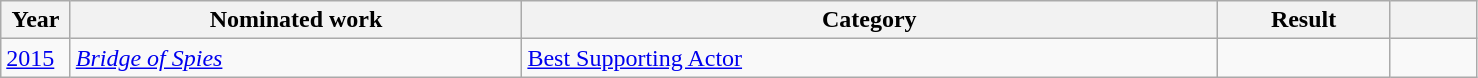<table class=wikitable>
<tr>
<th width=4%>Year</th>
<th width=26%>Nominated work</th>
<th width=40%>Category</th>
<th width=10%>Result</th>
<th width=5%></th>
</tr>
<tr>
<td><a href='#'>2015</a></td>
<td><em><a href='#'>Bridge of Spies</a></em></td>
<td><a href='#'>Best Supporting Actor</a></td>
<td></td>
<td style="text-align:center;"></td>
</tr>
</table>
